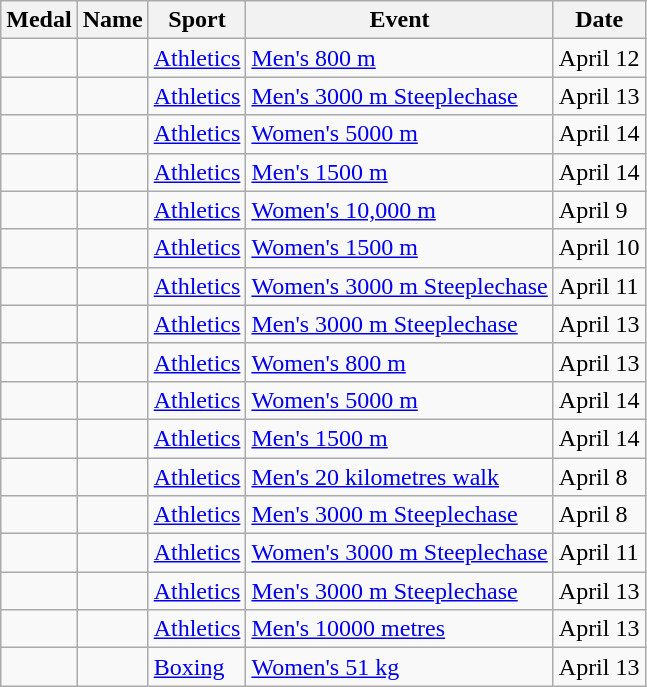<table class="wikitable sortable">
<tr>
<th>Medal</th>
<th>Name</th>
<th>Sport</th>
<th>Event</th>
<th>Date</th>
</tr>
<tr>
<td></td>
<td></td>
<td><a href='#'>Athletics</a></td>
<td><a href='#'>Men's 800 m</a></td>
<td>April 12</td>
</tr>
<tr>
<td></td>
<td></td>
<td><a href='#'>Athletics</a></td>
<td><a href='#'>Men's 3000 m Steeplechase</a></td>
<td>April 13</td>
</tr>
<tr>
<td></td>
<td></td>
<td><a href='#'>Athletics</a></td>
<td><a href='#'>Women's 5000 m</a></td>
<td>April 14</td>
</tr>
<tr>
<td></td>
<td></td>
<td><a href='#'>Athletics</a></td>
<td><a href='#'>Men's 1500 m</a></td>
<td>April 14</td>
</tr>
<tr>
<td></td>
<td></td>
<td><a href='#'>Athletics</a></td>
<td><a href='#'>Women's 10,000 m</a></td>
<td>April 9</td>
</tr>
<tr>
<td></td>
<td></td>
<td><a href='#'>Athletics</a></td>
<td><a href='#'>Women's 1500 m</a></td>
<td>April 10</td>
</tr>
<tr>
<td></td>
<td></td>
<td><a href='#'>Athletics</a></td>
<td><a href='#'>Women's 3000 m Steeplechase</a></td>
<td>April 11</td>
</tr>
<tr>
<td></td>
<td></td>
<td><a href='#'>Athletics</a></td>
<td><a href='#'>Men's 3000 m Steeplechase</a></td>
<td>April 13</td>
</tr>
<tr>
<td></td>
<td></td>
<td><a href='#'>Athletics</a></td>
<td><a href='#'>Women's 800 m</a></td>
<td>April 13</td>
</tr>
<tr>
<td></td>
<td></td>
<td><a href='#'>Athletics</a></td>
<td><a href='#'>Women's 5000 m</a></td>
<td>April 14</td>
</tr>
<tr>
<td></td>
<td></td>
<td><a href='#'>Athletics</a></td>
<td><a href='#'>Men's 1500 m</a></td>
<td>April 14</td>
</tr>
<tr>
<td></td>
<td></td>
<td><a href='#'>Athletics</a></td>
<td><a href='#'>Men's 20 kilometres walk</a></td>
<td>April 8</td>
</tr>
<tr>
<td></td>
<td></td>
<td><a href='#'>Athletics</a></td>
<td><a href='#'>Men's 3000 m Steeplechase</a></td>
<td>April 8</td>
</tr>
<tr>
<td></td>
<td></td>
<td><a href='#'>Athletics</a></td>
<td><a href='#'>Women's 3000 m Steeplechase</a></td>
<td>April 11</td>
</tr>
<tr>
<td></td>
<td></td>
<td><a href='#'>Athletics</a></td>
<td><a href='#'>Men's 3000 m Steeplechase</a></td>
<td>April 13</td>
</tr>
<tr>
<td></td>
<td></td>
<td><a href='#'>Athletics</a></td>
<td><a href='#'>Men's 10000 metres</a></td>
<td>April 13</td>
</tr>
<tr>
<td></td>
<td></td>
<td><a href='#'>Boxing</a></td>
<td><a href='#'>Women's 51 kg</a></td>
<td>April 13</td>
</tr>
</table>
